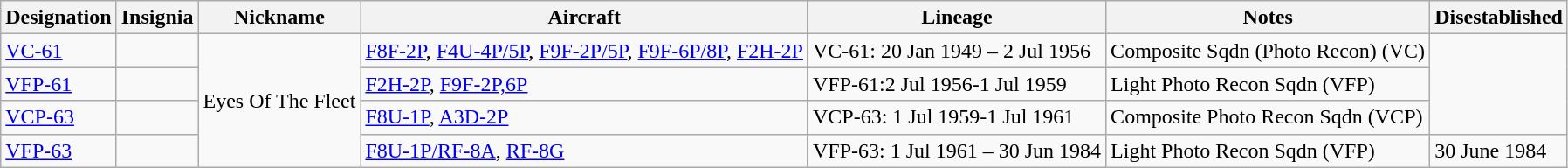<table class="wikitable">
<tr>
<th>Designation</th>
<th>Insignia</th>
<th>Nickname</th>
<th>Aircraft</th>
<th>Lineage</th>
<th>Notes</th>
<th>Disestablished</th>
</tr>
<tr>
<td><a href='#'>VC-61</a></td>
<td></td>
<td Rowspan="4">Eyes Of The Fleet</td>
<td><a href='#'>F8F-2P</a>, <a href='#'>F4U-4P/5P</a>, <a href='#'>F9F-2P/5P</a>, <a href='#'>F9F-6P/8P</a>, <a href='#'>F2H-2P</a></td>
<td style="white-space: nowrap;">VC-61: 20 Jan 1949 – 2 Jul 1956</td>
<td>Composite Sqdn (Photo Recon) (VC)</td>
</tr>
<tr>
<td><a href='#'>VFP-61</a></td>
<td></td>
<td><a href='#'>F2H-2P</a>, <a href='#'>F9F-2P,6P</a></td>
<td style="white-space: nowrap;">VFP-61:2 Jul 1956-1 Jul 1959</td>
<td>Light Photo Recon Sqdn (VFP)</td>
</tr>
<tr>
<td><a href='#'>VCP-63</a></td>
<td></td>
<td><a href='#'>F8U-1P</a>, <a href='#'>A3D-2P</a></td>
<td style="white-space: nowrap;">VCP-63: 1 Jul 1959-1 Jul 1961</td>
<td>Composite Photo Recon Sqdn (VCP)</td>
</tr>
<tr>
<td><a href='#'>VFP-63</a></td>
<td></td>
<td><a href='#'>F8U-1P/RF-8A</a>, <a href='#'>RF-8G</a></td>
<td style="white-space: nowrap;">VFP-63: 1 Jul 1961 – 30 Jun 1984</td>
<td>Light Photo Recon Sqdn (VFP)</td>
<td>30 June 1984</td>
</tr>
</table>
